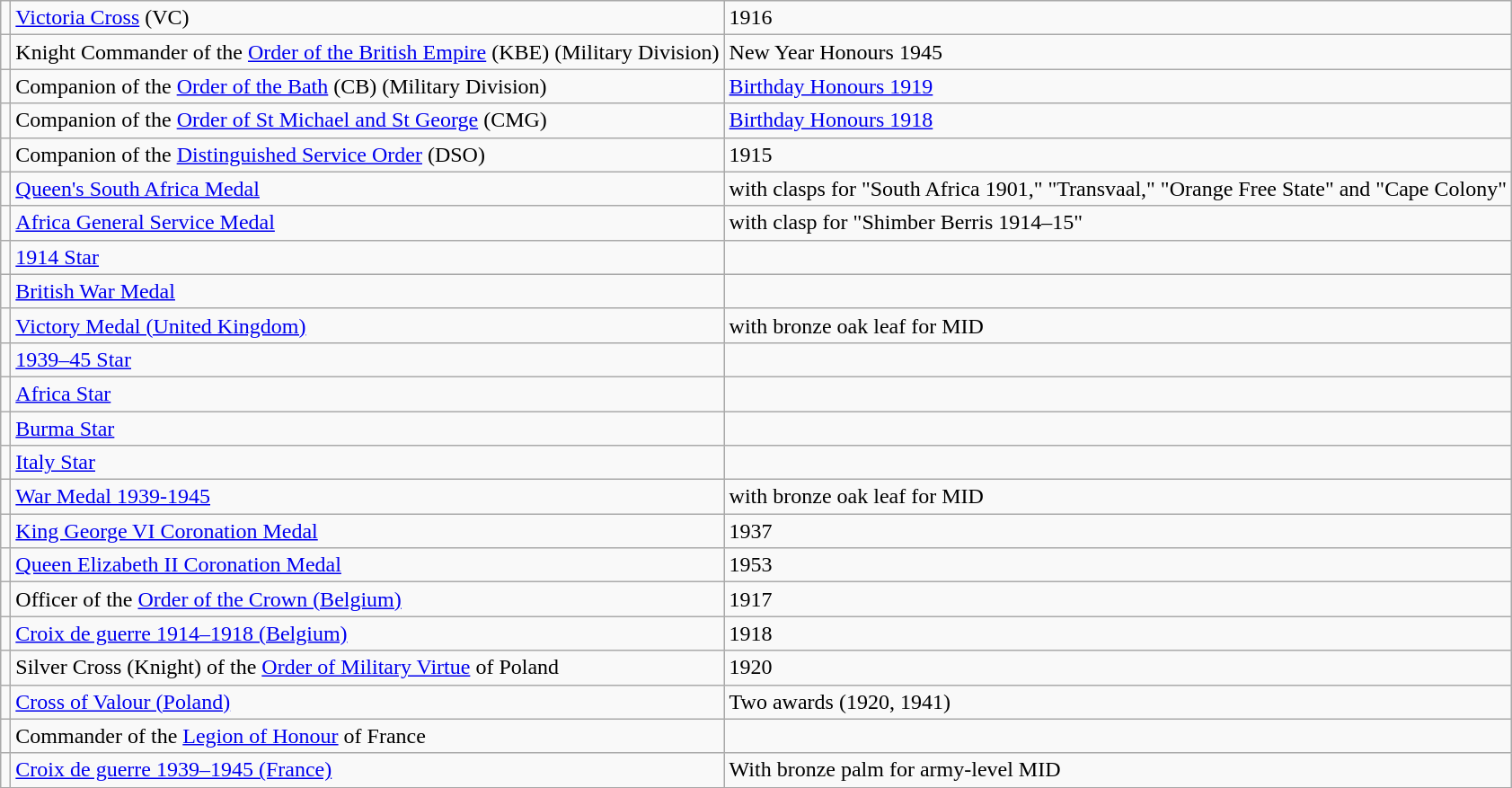<table class="wikitable">
<tr>
<td></td>
<td><a href='#'>Victoria Cross</a> (VC)</td>
<td>1916</td>
</tr>
<tr>
<td></td>
<td>Knight Commander of the <a href='#'>Order of the British Empire</a> (KBE) (Military Division)</td>
<td>New Year Honours 1945</td>
</tr>
<tr>
<td></td>
<td>Companion of the <a href='#'>Order of the Bath</a> (CB) (Military Division)</td>
<td><a href='#'>Birthday Honours 1919</a></td>
</tr>
<tr>
<td></td>
<td>Companion of the <a href='#'>Order of St Michael and St George</a> (CMG)</td>
<td><a href='#'>Birthday Honours 1918</a></td>
</tr>
<tr>
<td></td>
<td>Companion of the <a href='#'>Distinguished Service Order</a> (DSO)</td>
<td>1915</td>
</tr>
<tr>
<td></td>
<td><a href='#'>Queen's South Africa Medal</a></td>
<td>with clasps for "South Africa 1901," "Transvaal," "Orange Free State" and "Cape Colony"</td>
</tr>
<tr>
<td></td>
<td><a href='#'>Africa General Service Medal</a></td>
<td>with clasp for "Shimber Berris 1914–15"</td>
</tr>
<tr>
<td></td>
<td><a href='#'>1914 Star</a></td>
<td></td>
</tr>
<tr>
<td></td>
<td><a href='#'>British War Medal</a></td>
<td></td>
</tr>
<tr>
<td></td>
<td><a href='#'>Victory Medal (United Kingdom)</a></td>
<td>with bronze oak leaf for MID</td>
</tr>
<tr>
<td></td>
<td><a href='#'>1939–45 Star</a></td>
<td></td>
</tr>
<tr>
<td></td>
<td><a href='#'>Africa Star</a></td>
<td></td>
</tr>
<tr>
<td></td>
<td><a href='#'>Burma Star</a></td>
<td></td>
</tr>
<tr>
<td></td>
<td><a href='#'>Italy Star</a></td>
<td></td>
</tr>
<tr>
<td></td>
<td><a href='#'>War Medal 1939-1945</a></td>
<td>with bronze oak leaf for MID</td>
</tr>
<tr>
<td></td>
<td><a href='#'>King George VI Coronation Medal</a></td>
<td>1937</td>
</tr>
<tr>
<td></td>
<td><a href='#'>Queen Elizabeth II Coronation Medal</a></td>
<td>1953</td>
</tr>
<tr>
<td></td>
<td>Officer of the <a href='#'>Order of the Crown (Belgium)</a></td>
<td>1917</td>
</tr>
<tr>
<td></td>
<td><a href='#'>Croix de guerre 1914–1918 (Belgium)</a></td>
<td>1918</td>
</tr>
<tr>
<td></td>
<td>Silver Cross (Knight) of the <a href='#'>Order of Military Virtue</a> of Poland</td>
<td>1920</td>
</tr>
<tr>
<td></td>
<td><a href='#'>Cross of Valour (Poland)</a></td>
<td>Two awards (1920, 1941)</td>
</tr>
<tr>
<td></td>
<td>Commander of the <a href='#'>Legion of Honour</a> of France</td>
<td></td>
</tr>
<tr>
<td></td>
<td><a href='#'>Croix de guerre 1939–1945 (France)</a></td>
<td>With bronze palm for army-level MID</td>
</tr>
<tr>
</tr>
</table>
